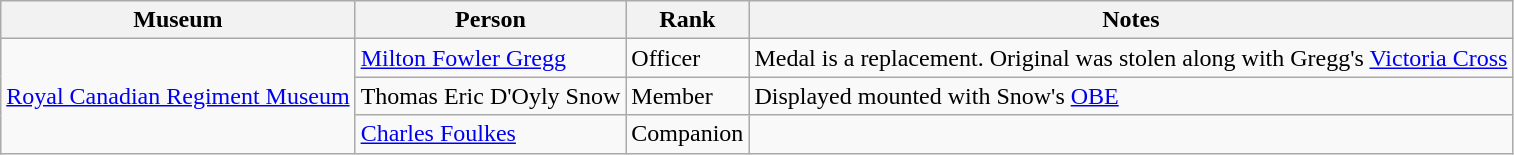<table class="wikitable">
<tr>
<th>Museum</th>
<th>Person</th>
<th>Rank</th>
<th>Notes</th>
</tr>
<tr>
<td rowspan=3><a href='#'>Royal Canadian Regiment Museum</a></td>
<td><a href='#'>Milton Fowler Gregg</a></td>
<td>Officer</td>
<td>Medal is a replacement. Original was stolen along with Gregg's <a href='#'>Victoria Cross</a></td>
</tr>
<tr>
<td>Thomas Eric D'Oyly Snow</td>
<td>Member</td>
<td>Displayed mounted with Snow's <a href='#'>OBE</a></td>
</tr>
<tr>
<td><a href='#'>Charles Foulkes</a></td>
<td>Companion</td>
<td></td>
</tr>
</table>
